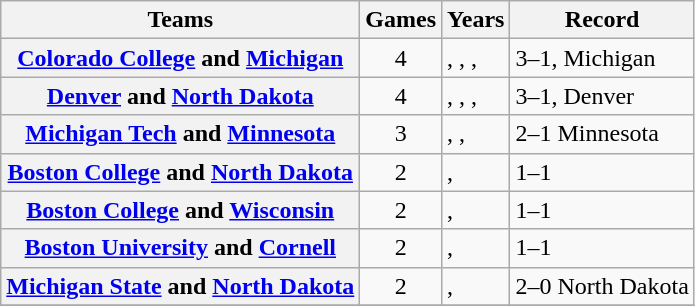<table class="wikitable plainrowheaders sortable">
<tr>
<th scope="col">Teams</th>
<th scope="col">Games</th>
<th scope="col">Years</th>
<th scope="col" class="unsortable">Record</th>
</tr>
<tr>
<th scope="row" style="text-align:center;"><a href='#'>Colorado College</a> and <a href='#'>Michigan</a></th>
<td style="text-align:center">4</td>
<td style="text-align:left"><span><strong></strong></span>, <span><strong></strong></span>, <span><strong></strong></span>, <span><strong></strong></span></td>
<td>3–1, Michigan</td>
</tr>
<tr>
<th scope="row" style="text-align:center;"><a href='#'>Denver</a> and <a href='#'>North Dakota</a></th>
<td style="text-align:center">4</td>
<td style="text-align:left"><span><strong></strong></span>, <span><strong></strong></span>, <span><strong></strong></span>, <span><strong></strong></span></td>
<td>3–1, Denver</td>
</tr>
<tr>
<th scope="row" style="text-align:center;"><a href='#'>Michigan Tech</a> and <a href='#'>Minnesota</a></th>
<td style="text-align:center">3</td>
<td style="text-align:left"><span><strong></strong></span>, <span><strong></strong></span>, <span><strong></strong></span></td>
<td>2–1 Minnesota</td>
</tr>
<tr>
<th scope="row" style="text-align:center;"><a href='#'>Boston College</a> and <a href='#'>North Dakota</a></th>
<td style="text-align:center">2</td>
<td style="text-align:left"><span><strong></strong></span>, <span><strong></strong></span></td>
<td>1–1</td>
</tr>
<tr>
<th scope="row" style="text-align:center;"><a href='#'>Boston College</a> and <a href='#'>Wisconsin</a></th>
<td style="text-align:center">2</td>
<td style="text-align:left"><span><strong></strong></span>, <span><strong></strong></span></td>
<td>1–1</td>
</tr>
<tr>
<th scope="row" style="text-align:center;"><a href='#'>Boston University</a> and <a href='#'>Cornell</a></th>
<td style="text-align:center">2</td>
<td style="text-align:left"><span><strong></strong></span>, <span><strong></strong></span></td>
<td>1–1</td>
</tr>
<tr>
<th scope="row" style="text-align:center;"><a href='#'>Michigan State</a> and <a href='#'>North Dakota</a></th>
<td style="text-align:center">2</td>
<td style="text-align:left"><span><strong></strong></span>, <span><strong></strong></span></td>
<td>2–0 North Dakota</td>
</tr>
<tr>
</tr>
</table>
